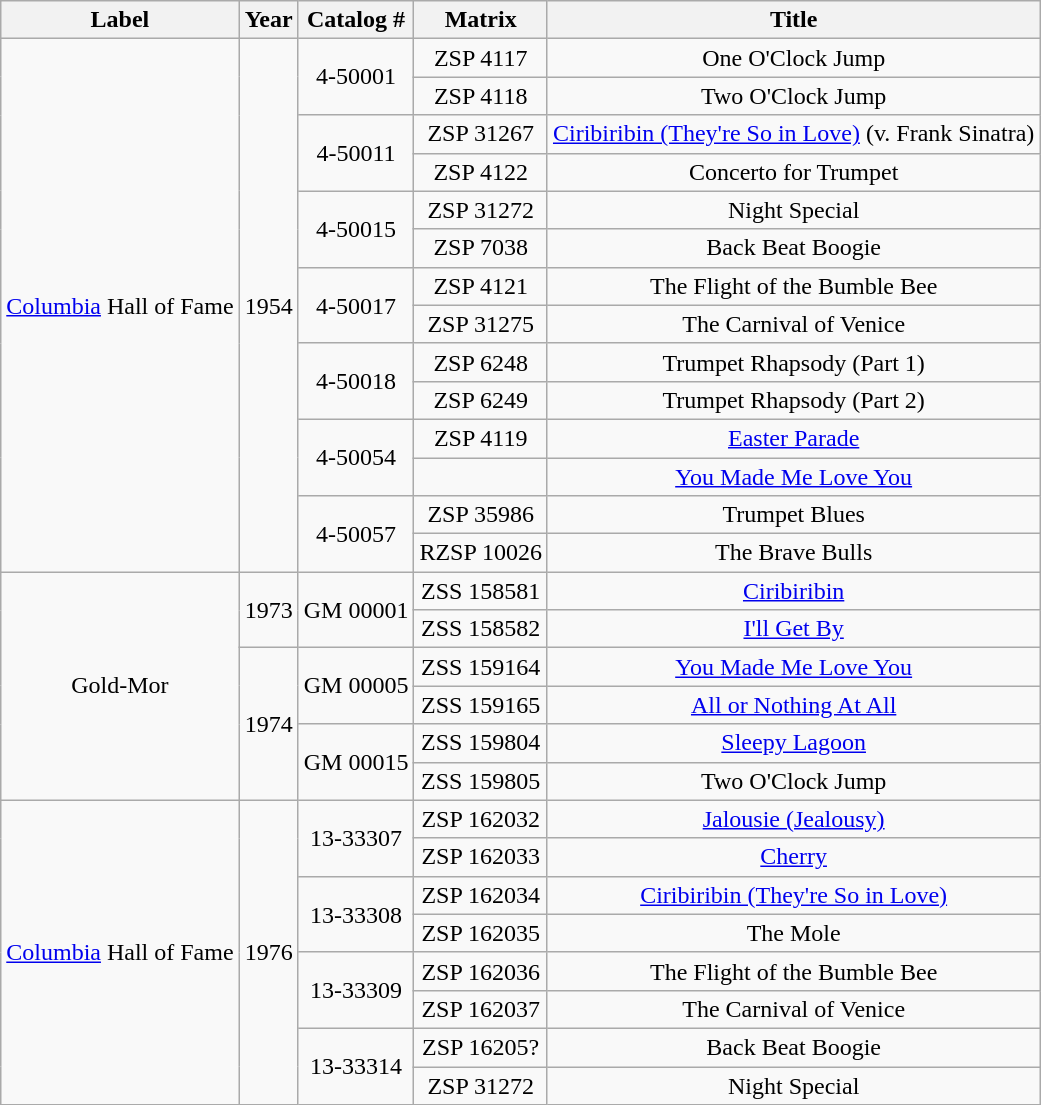<table class="wikitable sortable" style="text-align:center;">
<tr>
<th>Label</th>
<th>Year</th>
<th>Catalog #</th>
<th>Matrix</th>
<th>Title</th>
</tr>
<tr>
<td rowspan="14"><a href='#'>Columbia</a> Hall of Fame</td>
<td rowspan="14">1954</td>
<td rowspan="2">4-50001</td>
<td>ZSP 4117</td>
<td>One O'Clock Jump</td>
</tr>
<tr>
<td>ZSP 4118</td>
<td>Two O'Clock Jump</td>
</tr>
<tr>
<td rowspan="2">4-50011</td>
<td>ZSP 31267</td>
<td><a href='#'>Ciribiribin (They're So in Love)</a> (v. Frank Sinatra)</td>
</tr>
<tr>
<td>ZSP 4122</td>
<td>Concerto for Trumpet</td>
</tr>
<tr>
<td rowspan="2">4-50015</td>
<td>ZSP 31272</td>
<td>Night Special</td>
</tr>
<tr>
<td>ZSP 7038</td>
<td>Back Beat Boogie</td>
</tr>
<tr>
<td rowspan="2">4-50017</td>
<td>ZSP 4121</td>
<td>The Flight of the Bumble Bee</td>
</tr>
<tr>
<td>ZSP 31275</td>
<td>The Carnival of Venice</td>
</tr>
<tr>
<td rowspan="2">4-50018</td>
<td>ZSP 6248</td>
<td>Trumpet Rhapsody (Part 1)</td>
</tr>
<tr>
<td>ZSP 6249</td>
<td>Trumpet Rhapsody (Part 2)</td>
</tr>
<tr>
<td rowspan="2">4-50054</td>
<td>ZSP 4119</td>
<td><a href='#'>Easter Parade</a></td>
</tr>
<tr>
<td></td>
<td><a href='#'>You Made Me Love You</a></td>
</tr>
<tr>
<td rowspan="2">4-50057</td>
<td>ZSP 35986</td>
<td>Trumpet Blues</td>
</tr>
<tr>
<td>RZSP 10026</td>
<td>The Brave Bulls</td>
</tr>
<tr>
<td rowspan="6">Gold-Mor</td>
<td rowspan="2">1973</td>
<td rowspan="2">GM 00001</td>
<td>ZSS 158581</td>
<td><a href='#'>Ciribiribin</a></td>
</tr>
<tr>
<td>ZSS 158582</td>
<td><a href='#'>I'll Get By</a></td>
</tr>
<tr>
<td rowspan="4">1974</td>
<td rowspan="2">GM 00005</td>
<td>ZSS 159164</td>
<td><a href='#'>You Made Me Love You</a></td>
</tr>
<tr>
<td>ZSS 159165</td>
<td><a href='#'>All or Nothing At All</a></td>
</tr>
<tr>
<td rowspan="2">GM 00015</td>
<td>ZSS 159804</td>
<td><a href='#'>Sleepy Lagoon</a></td>
</tr>
<tr>
<td>ZSS 159805</td>
<td>Two O'Clock Jump</td>
</tr>
<tr>
<td rowspan="8"><a href='#'>Columbia</a> Hall of Fame</td>
<td rowspan="8">1976</td>
<td rowspan="2">13-33307</td>
<td>ZSP 162032</td>
<td><a href='#'>Jalousie (Jealousy)</a></td>
</tr>
<tr>
<td>ZSP 162033</td>
<td><a href='#'>Cherry</a></td>
</tr>
<tr>
<td rowspan="2">13-33308</td>
<td>ZSP 162034</td>
<td><a href='#'>Ciribiribin (They're So in Love)</a></td>
</tr>
<tr>
<td>ZSP 162035</td>
<td>The Mole</td>
</tr>
<tr>
<td rowspan="2">13-33309</td>
<td>ZSP 162036</td>
<td>The Flight of the Bumble Bee</td>
</tr>
<tr>
<td>ZSP 162037</td>
<td>The Carnival of Venice</td>
</tr>
<tr>
<td rowspan="2">13-33314</td>
<td>ZSP 16205?</td>
<td>Back Beat Boogie</td>
</tr>
<tr>
<td>ZSP 31272</td>
<td>Night Special</td>
</tr>
</table>
